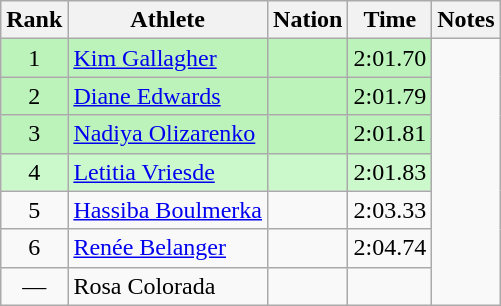<table class="wikitable sortable" style="text-align:center">
<tr>
<th>Rank</th>
<th>Athlete</th>
<th>Nation</th>
<th>Time</th>
<th>Notes</th>
</tr>
<tr style="background:#bbf3bb;">
<td>1</td>
<td align=left><a href='#'>Kim Gallagher</a></td>
<td align=left></td>
<td>2:01.70</td>
</tr>
<tr style="background:#bbf3bb;">
<td>2</td>
<td align=left><a href='#'>Diane Edwards</a></td>
<td align=left></td>
<td>2:01.79</td>
</tr>
<tr style="background:#bbf3bb;">
<td>3</td>
<td align=left><a href='#'>Nadiya Olizarenko</a></td>
<td align=left></td>
<td>2:01.81</td>
</tr>
<tr style="background:#ccf9cc;">
<td>4</td>
<td align=left><a href='#'>Letitia Vriesde</a></td>
<td align=left></td>
<td>2:01.83</td>
</tr>
<tr>
<td>5</td>
<td align=left><a href='#'>Hassiba Boulmerka</a></td>
<td align=left></td>
<td>2:03.33</td>
</tr>
<tr>
<td>6</td>
<td align=left><a href='#'>Renée Belanger</a></td>
<td align=left></td>
<td>2:04.74</td>
</tr>
<tr>
<td align="center">—</td>
<td align=left>Rosa Colorada</td>
<td align=left></td>
<td></td>
</tr>
</table>
